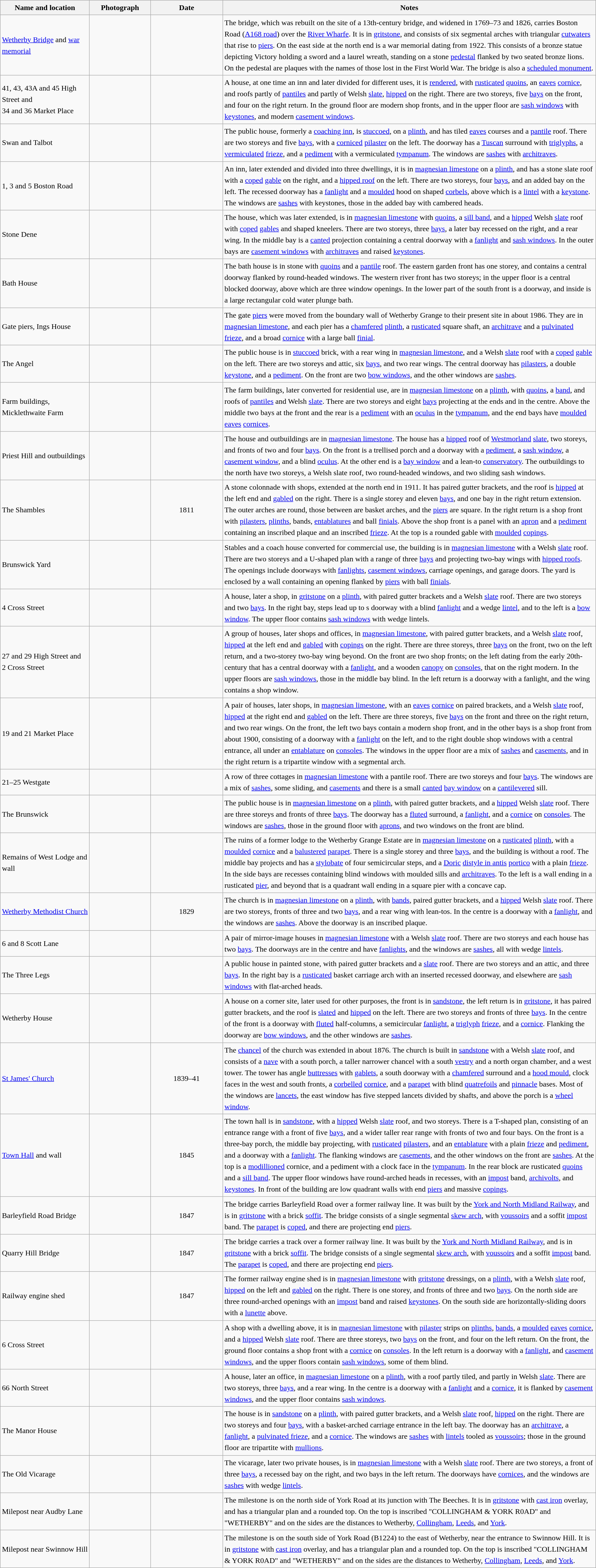<table class="wikitable sortable plainrowheaders" style="width:100%; border:0px; text-align:left; line-height:150%">
<tr>
<th scope="col"  style="width:150px">Name and location</th>
<th scope="col"  style="width:100px" class="unsortable">Photograph</th>
<th scope="col"  style="width:120px">Date</th>
<th scope="col"  style="width:650px" class="unsortable">Notes</th>
</tr>
<tr>
<td><a href='#'>Wetherby Bridge</a> and <a href='#'>war memorial</a><br><small></small></td>
<td></td>
<td align="center"></td>
<td>The bridge, which was rebuilt on the site of a 13th-century bridge, and widened in 1769–73 and 1826, carries Boston Road (<a href='#'>A168 road</a>) over the <a href='#'>River Wharfe</a>.  It is in <a href='#'>gritstone</a>, and consists of six segmental arches with triangular <a href='#'>cutwaters</a> that rise to <a href='#'>piers</a>.  On the east side at the north end is a war memorial dating from 1922.  This consists of a bronze statue depicting Victory holding a sword and a laurel wreath, standing on a stone <a href='#'>pedestal</a> flanked by two seated bronze lions.  On the pedestal are plaques with the names of those lost in the First World War.  The bridge is also a <a href='#'>scheduled monument</a>.</td>
</tr>
<tr>
<td>41, 43, 43A and 45 High Street and<br>34 and 36 Market Place<br><small></small></td>
<td></td>
<td align="center"></td>
<td>A house, at one time an inn and later divided for different uses, it is <a href='#'>rendered</a>, with <a href='#'>rusticated</a> <a href='#'>quoins</a>, an <a href='#'>eaves</a> <a href='#'>cornice</a>, and roofs partly of <a href='#'>pantiles</a> and partly of Welsh <a href='#'>slate</a>, <a href='#'>hipped</a> on the right.  There are two storeys, five <a href='#'>bays</a> on the front, and four on the right return.  In the ground floor are modern shop fronts, and in the upper floor are <a href='#'>sash windows</a> with <a href='#'>keystones</a>, and modern <a href='#'>casement windows</a>.</td>
</tr>
<tr>
<td>Swan and Talbot<br><small></small></td>
<td></td>
<td align="center"></td>
<td>The public house, formerly a <a href='#'>coaching inn</a>, is <a href='#'>stuccoed</a>, on a <a href='#'>plinth</a>, and has tiled <a href='#'>eaves</a> courses and a <a href='#'>pantile</a> roof.  There are two storeys and five <a href='#'>bays</a>, with a <a href='#'>corniced</a> <a href='#'>pilaster</a> on the left.  The doorway has a <a href='#'>Tuscan</a> surround with <a href='#'>triglyphs</a>, a <a href='#'>vermiculated</a> <a href='#'>frieze</a>, and a <a href='#'>pediment</a> with a vermiculated <a href='#'>tympanum</a>.  The windows are <a href='#'>sashes</a> with <a href='#'>architraves</a>.</td>
</tr>
<tr>
<td>1, 3 and 5 Boston Road<br><small></small></td>
<td></td>
<td align="center"></td>
<td>An inn, later extended and divided into three dwellings, it is in <a href='#'>magnesian limestone</a> on a <a href='#'>plinth</a>, and has a stone slate roof with a <a href='#'>coped</a> <a href='#'>gable</a> on the right, and a <a href='#'>hipped roof</a> on the left.  There are two storeys, four <a href='#'>bays</a>, and an added bay on the left.  The recessed doorway has a <a href='#'>fanlight</a> and a <a href='#'>moulded</a> hood on shaped <a href='#'>corbels</a>, above which is a <a href='#'>lintel</a> with a <a href='#'>keystone</a>.  The windows are <a href='#'>sashes</a> with keystones, those in the added bay with cambered heads.</td>
</tr>
<tr>
<td>Stone Dene<br><small></small></td>
<td></td>
<td align="center"></td>
<td>The house, which was later extended, is in <a href='#'>magnesian limestone</a> with <a href='#'>quoins</a>, a <a href='#'>sill band</a>, and a <a href='#'>hipped</a> Welsh <a href='#'>slate</a> roof with <a href='#'>coped</a> <a href='#'>gables</a> and shaped kneelers.  There are two storeys, three <a href='#'>bays</a>, a later bay recessed on the right, and a rear wing.  In the middle bay is a <a href='#'>canted</a> projection containing a central doorway with a <a href='#'>fanlight</a> and <a href='#'>sash windows</a>.  In the outer bays are <a href='#'>casement windows</a> with <a href='#'>architraves</a> and raised <a href='#'>keystones</a>.</td>
</tr>
<tr>
<td>Bath House<br><small></small></td>
<td></td>
<td align="center"></td>
<td>The bath house is in stone with <a href='#'>quoins</a> and a <a href='#'>pantile</a> roof.  The eastern garden front has one storey, and contains a central doorway flanked by round-headed windows.  The western river front has two storeys; in the upper floor is a central blocked doorway, above which are three window openings.  In the lower part of the south front is a doorway, and inside is a large rectangular cold water plunge bath.</td>
</tr>
<tr>
<td>Gate piers, Ings House<br><small></small></td>
<td></td>
<td align="center"></td>
<td>The gate <a href='#'>piers</a> were moved from the boundary wall of Wetherby Grange to their present site in about 1986.  They are in <a href='#'>magnesian limestone</a>, and each pier has a <a href='#'>chamfered</a> <a href='#'>plinth</a>, a <a href='#'>rusticated</a> square shaft, an <a href='#'>architrave</a> and a <a href='#'>pulvinated frieze</a>, and a broad <a href='#'>cornice</a> with a large ball <a href='#'>finial</a>.</td>
</tr>
<tr>
<td>The Angel<br><small></small></td>
<td></td>
<td align="center"></td>
<td>The public house is in <a href='#'>stuccoed</a> brick, with a rear wing in <a href='#'>magnesian limestone</a>, and a Welsh <a href='#'>slate</a> roof with a <a href='#'>coped</a> <a href='#'>gable</a> on the left.  There are two storeys and attic, six <a href='#'>bays</a>, and two rear wings.  The central doorway has <a href='#'>pilasters</a>, a double <a href='#'>keystone</a>, and  a <a href='#'>pediment</a>.  On the front are two <a href='#'>bow windows</a>, and the other windows are <a href='#'>sashes</a>.</td>
</tr>
<tr>
<td>Farm buildings, Micklethwaite Farm<br><small></small></td>
<td></td>
<td align="center"></td>
<td>The farm buildings, later converted for residential use, are in <a href='#'>magnesian limestone</a> on a <a href='#'>plinth</a>, with <a href='#'>quoins</a>, a <a href='#'>band</a>, and roofs of <a href='#'>pantiles</a> and Welsh <a href='#'>slate</a>.  There are two storeys and eight <a href='#'>bays</a> projecting at the ends and in the centre.  Above the middle two bays at the front and the rear is a <a href='#'>pediment</a> with an <a href='#'>oculus</a> in the <a href='#'>tympanum</a>, and the end bays have <a href='#'>moulded</a> <a href='#'>eaves</a> <a href='#'>cornices</a>.</td>
</tr>
<tr>
<td>Priest Hill and outbuildings<br><small></small></td>
<td></td>
<td align="center"></td>
<td>The house and outbuildings are in <a href='#'>magnesian limestone</a>.  The house has a <a href='#'>hipped</a> roof of <a href='#'>Westmorland</a> <a href='#'>slate</a>, two storeys, and fronts of two and four <a href='#'>bays</a>.  On the front is a trellised porch and a doorway with a <a href='#'>pediment</a>, a <a href='#'>sash window</a>, a <a href='#'>casement window</a>, and a blind <a href='#'>oculus</a>.  At the other end is a <a href='#'>bay window</a> and a lean-to <a href='#'>conservatory</a>.  The outbuildings to the north have two storeys, a Welsh slate roof, two round-headed windows, and two sliding sash windows.</td>
</tr>
<tr>
<td>The Shambles<br><small></small></td>
<td></td>
<td align="center">1811</td>
<td>A stone colonnade with shops, extended at the north end in 1911.  It has paired gutter brackets, and the roof is <a href='#'>hipped</a> at the left end and <a href='#'>gabled</a> on the right.  There is a single storey and eleven <a href='#'>bays</a>, and one bay in the right return extension.  The outer arches are round, those between are basket arches, and the <a href='#'>piers</a> are square.  In the right return is a shop front with <a href='#'>pilasters</a>, <a href='#'>plinths</a>, bands, <a href='#'>entablatures</a> and ball <a href='#'>finials</a>.  Above the shop front is a panel with an <a href='#'>apron</a> and a <a href='#'>pediment</a> containing an inscribed plaque and an inscribed <a href='#'>frieze</a>.  At the top is a rounded gable with <a href='#'>moulded</a> <a href='#'>copings</a>.</td>
</tr>
<tr>
<td>Brunswick Yard<br><small></small></td>
<td></td>
<td align="center"></td>
<td>Stables and a coach house converted for commercial use, the building is in <a href='#'>magnesian limestone</a> with a Welsh <a href='#'>slate</a> roof.  There are two storeys and a U-shaped plan with a range of three <a href='#'>bays</a> and projecting two-bay wings with <a href='#'>hipped roofs</a>.  The openings include doorways with <a href='#'>fanlights</a>, <a href='#'>casement windows</a>, carriage openings, and garage doors.    The yard is enclosed by a wall containing an opening flanked by <a href='#'>piers</a> with ball <a href='#'>finials</a>.</td>
</tr>
<tr>
<td>4 Cross Street<br><small></small></td>
<td></td>
<td align="center"></td>
<td>A house, later a shop, in <a href='#'>gritstone</a> on a <a href='#'>plinth</a>, with paired gutter brackets and a Welsh <a href='#'>slate</a> roof.  There are two storeys and two <a href='#'>bays</a>.  In the right bay, steps lead up to s doorway with a blind <a href='#'>fanlight</a> and a wedge <a href='#'>lintel</a>, and to the left is a <a href='#'>bow window</a>.  The upper floor contains <a href='#'>sash windows</a> with wedge lintels.</td>
</tr>
<tr>
<td>27 and 29 High Street and<br>2 Cross Street<br><small></small></td>
<td></td>
<td align="center"></td>
<td>A group of houses, later shops and offices, in <a href='#'>magnesian limestone</a>, with paired gutter brackets, and a Welsh <a href='#'>slate</a> roof, <a href='#'>hipped</a> at the left end and <a href='#'>gabled</a> with <a href='#'>copings</a> on the right.  There are three storeys, three <a href='#'>bays</a> on the front, two on the left return, and a two-storey two-bay wing beyond.  On the front are two shop fronts; on the left dating from the early 20th-century that has a central doorway with a <a href='#'>fanlight</a>, and a wooden <a href='#'>canopy</a> on <a href='#'>consoles</a>, that on the right modern.  In the upper floors are <a href='#'>sash windows</a>, those in the middle bay blind.  In the left return is a doorway with a fanlight, and the wing contains a shop window.</td>
</tr>
<tr>
<td>19 and 21 Market Place<br><small></small></td>
<td></td>
<td align="center"></td>
<td>A pair of houses, later shops, in <a href='#'>magnesian limestone</a>, with an <a href='#'>eaves</a> <a href='#'>cornice</a> on paired brackets, and a Welsh <a href='#'>slate</a> roof, <a href='#'>hipped</a> at the right end and <a href='#'>gabled</a> on the left.  There are three storeys, five <a href='#'>bays</a> on the front and three on the right return, and two rear wings.  On the front, the left two bays contain a modern shop front, and in the other bays is a shop front from about 1900, consisting of a doorway with a <a href='#'>fanlight</a> on the left, and to the right double shop windows with a central entrance, all under an <a href='#'>entablature</a> on <a href='#'>consoles</a>.  The windows in the upper floor are a mix of <a href='#'>sashes</a> and <a href='#'>casements</a>, and in the right return is a tripartite window with a segmental arch.</td>
</tr>
<tr>
<td>21–25 Westgate<br><small></small></td>
<td></td>
<td align="center"></td>
<td>A row of three cottages in <a href='#'>magnesian limestone</a> with a pantile roof.  There are two storeys and four <a href='#'>bays</a>.  The windows are a mix of <a href='#'>sashes</a>, some sliding, and <a href='#'>casements</a> and there is a small <a href='#'>canted</a> <a href='#'>bay window</a> on a <a href='#'>cantilevered</a> sill.</td>
</tr>
<tr>
<td>The Brunswick<br><small></small></td>
<td></td>
<td align="center"></td>
<td>The public house is in <a href='#'>magnesian limestone</a> on a <a href='#'>plinth</a>, with paired gutter brackets, and a <a href='#'>hipped</a> Welsh <a href='#'>slate</a> roof.  There are three storeys and fronts of three <a href='#'>bays</a>.  The doorway has a <a href='#'>fluted</a> surround, a <a href='#'>fanlight</a>, and a <a href='#'>cornice</a> on <a href='#'>consoles</a>.  The windows are <a href='#'>sashes</a>, those in the ground floor with <a href='#'>aprons</a>, and two windows on the front are blind.</td>
</tr>
<tr>
<td>Remains of West Lodge and wall<br><small></small></td>
<td></td>
<td align="center"></td>
<td>The ruins of a former lodge to the Wetherby Grange Estate are in <a href='#'>magnesian limestone</a> on a <a href='#'>rusticated</a> <a href='#'>plinth</a>, with a <a href='#'>moulded</a> <a href='#'>cornice</a> and a <a href='#'>balustered</a> <a href='#'>parapet</a>.  There is a single storey and three <a href='#'>bays</a>, and the building is without a roof.  The middle bay projects and has a <a href='#'>stylobate</a> of four semicircular steps, and a <a href='#'>Doric</a> <a href='#'>distyle in antis</a> <a href='#'>portico</a> with a plain <a href='#'>frieze</a>.  In the side bays are recesses containing blind windows with moulded sills and <a href='#'>architraves</a>.  To the left is a wall ending in a rusticated <a href='#'>pier</a>, and beyond that is a quadrant wall ending in a square pier with a concave cap.</td>
</tr>
<tr>
<td><a href='#'>Wetherby Methodist Church</a><br><small></small></td>
<td></td>
<td align="center">1829</td>
<td>The church is in <a href='#'>magnesian limestone</a> on a <a href='#'>plinth</a>, with <a href='#'>bands</a>, paired gutter brackets, and a <a href='#'>hipped</a> Welsh <a href='#'>slate</a> roof.  There are two storeys, fronts of three and two <a href='#'>bays</a>, and a rear wing with lean-tos.  In the centre is a doorway with a <a href='#'>fanlight</a>, and the windows are <a href='#'>sashes</a>.  Above the doorway is an inscribed plaque.</td>
</tr>
<tr>
<td>6 and 8 Scott Lane<br><small></small></td>
<td></td>
<td align="center"></td>
<td>A pair of mirror-image houses in <a href='#'>magnesian limestone</a> with a Welsh <a href='#'>slate</a> roof.  There are two storeys and each house has two <a href='#'>bays</a>.  The doorways are in the centre and have <a href='#'>fanlights</a>, and the windows are <a href='#'>sashes</a>, all with wedge <a href='#'>lintels</a>.</td>
</tr>
<tr>
<td>The Three Legs<br><small></small></td>
<td></td>
<td align="center"></td>
<td>A public house in painted stone, with paired gutter brackets and a <a href='#'>slate</a> roof.  There are two storeys and an attic, and three <a href='#'>bays</a>.  In the right bay is a <a href='#'>rusticated</a> basket carriage arch with an inserted recessed doorway, and elsewhere are <a href='#'>sash windows</a> with flat-arched heads.</td>
</tr>
<tr>
<td>Wetherby House<br><small></small></td>
<td></td>
<td align="center"></td>
<td>A house on a corner site, later used for other purposes, the front is in <a href='#'>sandstone</a>, the left return is in <a href='#'>gritstone</a>, it has paired gutter brackets, and the roof is <a href='#'>slated</a> and <a href='#'>hipped</a> on the left.  There are two storeys and fronts of three <a href='#'>bays</a>.  In the centre of the front is a doorway with <a href='#'>fluted</a> half-columns, a semicircular <a href='#'>fanlight</a>, a <a href='#'>triglyph</a> <a href='#'>frieze</a>, and a <a href='#'>cornice</a>.  Flanking the doorway are <a href='#'>bow windows</a>, and the other windows are <a href='#'>sashes</a>.</td>
</tr>
<tr>
<td><a href='#'>St James' Church</a><br><small></small></td>
<td></td>
<td align="center">1839–41</td>
<td>The <a href='#'>chancel</a> of the church was extended in about 1876.  The church is built in <a href='#'>sandstone</a> with a Welsh <a href='#'>slate</a> roof, and consists of a <a href='#'>nave</a> with a south porch, a taller narrower chancel with a south <a href='#'>vestry</a> and a north organ chamber, and a west tower.  The tower has angle <a href='#'>buttresses</a> with <a href='#'>gablets</a>, a south doorway with a <a href='#'>chamfered</a> surround and a <a href='#'>hood mould</a>, clock faces in the west and south fronts, a <a href='#'>corbelled</a> <a href='#'>cornice</a>, and a <a href='#'>parapet</a> with blind <a href='#'>quatrefoils</a> and <a href='#'>pinnacle</a> bases.  Most of the windows are <a href='#'>lancets</a>, the east window has five stepped lancets divided by shafts, and above the porch is a <a href='#'>wheel window</a>.</td>
</tr>
<tr>
<td><a href='#'>Town Hall</a> and wall<br><small></small></td>
<td></td>
<td align="center">1845</td>
<td>The town hall is in <a href='#'>sandstone</a>, with a <a href='#'>hipped</a> Welsh <a href='#'>slate</a> roof, and two storeys.  There is a T-shaped plan, consisting of an entrance range with a front of five <a href='#'>bays</a>, and a wider taller rear range with fronts of two and four bays.  On the front  is a three-bay porch, the middle bay projecting, with <a href='#'>rusticated</a> <a href='#'>pilasters</a>, and an <a href='#'>entablature</a> with a plain <a href='#'>frieze</a> and <a href='#'>pediment</a>, and a doorway with a <a href='#'>fanlight</a>.  The flanking windows are <a href='#'>casements</a>, and the other windows on the front are <a href='#'>sashes</a>.  At the top is a <a href='#'>modillioned</a> cornice, and a pediment with a clock face in the <a href='#'>tympanum</a>.  In the rear block are rusticated <a href='#'>quoins</a> and a <a href='#'>sill band</a>.  The upper floor windows have round-arched heads in recesses, with an <a href='#'>impost</a> band, <a href='#'>archivolts</a>, and <a href='#'>keystones</a>.  In front of the building are low quadrant walls with end <a href='#'>piers</a> and massive <a href='#'>copings</a>.</td>
</tr>
<tr>
<td>Barleyfield Road Bridge<br><small></small></td>
<td></td>
<td align="center">1847</td>
<td>The bridge carries Barleyfield Road over a former railway line.  It was built by the <a href='#'>York and North Midland Railway</a>, and is in <a href='#'>gritstone</a> with a brick <a href='#'>soffit</a>.  The bridge consists of a single segmental <a href='#'>skew arch</a>, with <a href='#'>voussoirs</a> and a soffit <a href='#'>impost</a> band.  The <a href='#'>parapet</a> is <a href='#'>coped</a>, and there are projecting end <a href='#'>piers</a>.</td>
</tr>
<tr>
<td>Quarry Hill Bridge<br><small></small></td>
<td></td>
<td align="center">1847</td>
<td>The bridge carries a track over a former railway line.  It was built by the <a href='#'>York and North Midland Railway</a>, and is in <a href='#'>gritstone</a> with a brick <a href='#'>soffit</a>.  The bridge consists of a single segmental <a href='#'>skew arch</a>, with <a href='#'>voussoirs</a> and a soffit <a href='#'>impost</a> band.  The <a href='#'>parapet</a> is <a href='#'>coped</a>, and there are projecting end <a href='#'>piers</a>.</td>
</tr>
<tr>
<td>Railway engine shed<br><small></small></td>
<td></td>
<td align="center">1847</td>
<td>The former railway engine shed is in <a href='#'>magnesian limestone</a> with <a href='#'>gritstone</a> dressings, on a <a href='#'>plinth</a>, with a Welsh <a href='#'>slate</a> roof, <a href='#'>hipped</a> on the left and <a href='#'>gabled</a> on the right.  There is one storey, and fronts of three and two <a href='#'>bays</a>.  On the north side are three round-arched openings with an <a href='#'>impost</a> band and raised <a href='#'>keystones</a>.  On the south side are horizontally-sliding doors with a <a href='#'>lunette</a> above.</td>
</tr>
<tr>
<td>6 Cross Street<br><small></small></td>
<td></td>
<td align="center"></td>
<td>A shop with a dwelling above, it is in <a href='#'>magnesian limestone</a> with <a href='#'>pilaster</a> strips on <a href='#'>plinths</a>, <a href='#'>bands</a>, a <a href='#'>moulded</a> <a href='#'>eaves</a> <a href='#'>cornice</a>, and a <a href='#'>hipped</a> Welsh <a href='#'>slate</a> roof.  There are three storeys, two <a href='#'>bays</a> on the front, and four on the left return.  On the front, the ground floor contains a shop front with a <a href='#'>cornice</a> on <a href='#'>consoles</a>.  In the left return is a doorway with a <a href='#'>fanlight</a>, and <a href='#'>casement windows</a>, and the upper floors contain <a href='#'>sash windows</a>, some of them blind.</td>
</tr>
<tr>
<td>66 North Street<br><small></small></td>
<td></td>
<td align="center"></td>
<td>A house, later an office, in <a href='#'>magnesian limestone</a> on a <a href='#'>plinth</a>, with a roof partly tiled, and partly in Welsh <a href='#'>slate</a>.  There are two storeys, three <a href='#'>bays</a>, and a rear wing.  In the centre is a doorway with a <a href='#'>fanlight</a> and a <a href='#'>cornice</a>, it is flanked by <a href='#'>casement windows</a>, and the upper floor contains <a href='#'>sash windows</a>.</td>
</tr>
<tr>
<td>The Manor House<br><small></small></td>
<td></td>
<td align="center"></td>
<td>The house is in <a href='#'>sandstone</a> on a <a href='#'>plinth</a>, with paired gutter brackets, and a Welsh <a href='#'>slate</a> roof, <a href='#'>hipped</a> on the right.  There are two storeys and four <a href='#'>bays</a>, with a basket-arched carriage entrance in the left bay.  The doorway has an <a href='#'>architrave</a>, a <a href='#'>fanlight</a>, a <a href='#'>pulvinated frieze</a>, and a <a href='#'>cornice</a>.  The windows are <a href='#'>sashes</a> with <a href='#'>lintels</a> tooled as <a href='#'>voussoirs</a>; those in the ground floor are tripartite with <a href='#'>mullions</a>.</td>
</tr>
<tr>
<td>The Old Vicarage<br><small></small></td>
<td></td>
<td align="center"></td>
<td>The vicarage, later two private houses, is in <a href='#'>magnesian limestone</a> with a Welsh <a href='#'>slate</a> roof.  There are two storeys, a front of three <a href='#'>bays</a>, a recessed bay on the right, and two bays in the left return.  The doorways have <a href='#'>cornices</a>, and the windows are <a href='#'>sashes</a> with wedge <a href='#'>lintels</a>.</td>
</tr>
<tr>
<td>Milepost near Audby Lane<br><small></small></td>
<td></td>
<td align="center"></td>
<td>The milestone is on the north side of York Road at its junction with The Beeches.  It is in <a href='#'>gritstone</a> with <a href='#'>cast iron</a> overlay, and has a triangular plan and a rounded top.  On the top is inscribed "COLLINGHAM & YORK R0AD" and "WETHERBY" and on the sides are the distances to Wetherby, <a href='#'>Collingham</a>, <a href='#'>Leeds</a>, and <a href='#'>York</a>.</td>
</tr>
<tr>
<td>Milepost near Swinnow Hill<br><small></small></td>
<td></td>
<td align="center"></td>
<td>The milestone is on the south side of York Road (B1224) to the east of Wetherby, near the entrance to Swinnow Hill. It is in <a href='#'>gritstone</a> with <a href='#'>cast iron</a> overlay, and has a triangular plan and a rounded top.  On the top is inscribed "COLLINGHAM & YORK R0AD" and "WETHERBY" and on the sides are the distances to Wetherby, <a href='#'>Collingham</a>, <a href='#'>Leeds</a>, and <a href='#'>York</a>.</td>
</tr>
</table>
